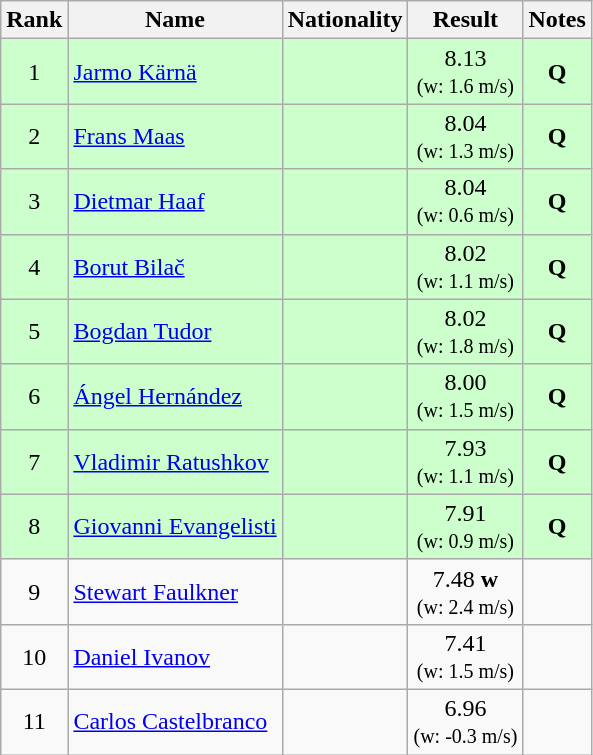<table class="wikitable sortable" style="text-align:center">
<tr>
<th>Rank</th>
<th>Name</th>
<th>Nationality</th>
<th>Result</th>
<th>Notes</th>
</tr>
<tr bgcolor=ccffcc>
<td>1</td>
<td align=left><a href='#'>Jarmo Kärnä</a></td>
<td align=left></td>
<td>8.13<br><small>(w: 1.6 m/s)</small></td>
<td><strong>Q</strong></td>
</tr>
<tr bgcolor=ccffcc>
<td>2</td>
<td align=left><a href='#'>Frans Maas</a></td>
<td align=left></td>
<td>8.04<br><small>(w: 1.3 m/s)</small></td>
<td><strong>Q</strong></td>
</tr>
<tr bgcolor=ccffcc>
<td>3</td>
<td align=left><a href='#'>Dietmar Haaf</a></td>
<td align=left></td>
<td>8.04<br><small>(w: 0.6 m/s)</small></td>
<td><strong>Q</strong></td>
</tr>
<tr bgcolor=ccffcc>
<td>4</td>
<td align=left><a href='#'>Borut Bilač</a></td>
<td align=left></td>
<td>8.02<br><small>(w: 1.1 m/s)</small></td>
<td><strong>Q</strong></td>
</tr>
<tr bgcolor=ccffcc>
<td>5</td>
<td align=left><a href='#'>Bogdan Tudor</a></td>
<td align=left></td>
<td>8.02<br><small>(w: 1.8 m/s)</small></td>
<td><strong>Q</strong></td>
</tr>
<tr bgcolor=ccffcc>
<td>6</td>
<td align=left><a href='#'>Ángel Hernández</a></td>
<td align=left></td>
<td>8.00<br><small>(w: 1.5 m/s)</small></td>
<td><strong>Q</strong></td>
</tr>
<tr bgcolor=ccffcc>
<td>7</td>
<td align=left><a href='#'>Vladimir Ratushkov</a></td>
<td align=left></td>
<td>7.93<br><small>(w: 1.1 m/s)</small></td>
<td><strong>Q</strong></td>
</tr>
<tr bgcolor=ccffcc>
<td>8</td>
<td align=left><a href='#'>Giovanni Evangelisti</a></td>
<td align=left></td>
<td>7.91<br><small>(w: 0.9 m/s)</small></td>
<td><strong>Q</strong></td>
</tr>
<tr>
<td>9</td>
<td align=left><a href='#'>Stewart Faulkner</a></td>
<td align=left></td>
<td>7.48 <strong>w</strong><br><small>(w: 2.4 m/s)</small></td>
<td></td>
</tr>
<tr>
<td>10</td>
<td align=left><a href='#'>Daniel Ivanov</a></td>
<td align=left></td>
<td>7.41<br><small>(w: 1.5 m/s)</small></td>
<td></td>
</tr>
<tr>
<td>11</td>
<td align=left><a href='#'>Carlos Castelbranco</a></td>
<td align=left></td>
<td>6.96<br><small>(w: -0.3 m/s)</small></td>
<td></td>
</tr>
</table>
